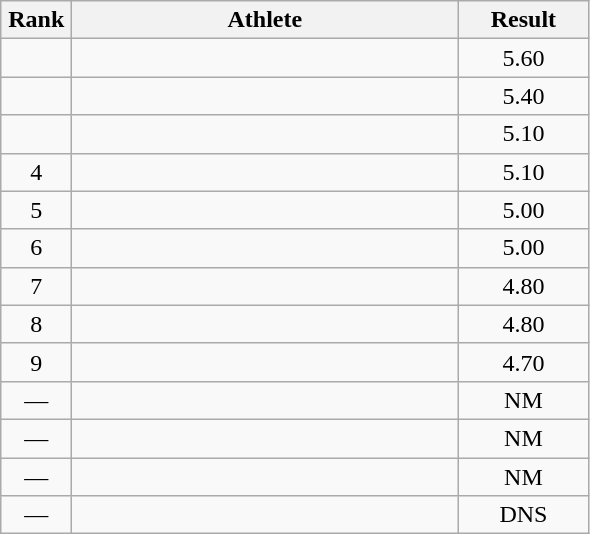<table class=wikitable style="text-align:center">
<tr>
<th width=40>Rank</th>
<th width=250>Athlete</th>
<th width=80>Result</th>
</tr>
<tr>
<td></td>
<td align=left></td>
<td>5.60</td>
</tr>
<tr>
<td></td>
<td align=left></td>
<td>5.40</td>
</tr>
<tr>
<td></td>
<td align=left></td>
<td>5.10</td>
</tr>
<tr>
<td>4</td>
<td align=left></td>
<td>5.10</td>
</tr>
<tr>
<td>5</td>
<td align=left></td>
<td>5.00</td>
</tr>
<tr>
<td>6</td>
<td align=left></td>
<td>5.00</td>
</tr>
<tr>
<td>7</td>
<td align=left></td>
<td>4.80</td>
</tr>
<tr>
<td>8</td>
<td align=left></td>
<td>4.80</td>
</tr>
<tr>
<td>9</td>
<td align=left></td>
<td>4.70</td>
</tr>
<tr>
<td>—</td>
<td align=left></td>
<td>NM</td>
</tr>
<tr>
<td>—</td>
<td align=left></td>
<td>NM</td>
</tr>
<tr>
<td>—</td>
<td align=left></td>
<td>NM</td>
</tr>
<tr>
<td>—</td>
<td align=left></td>
<td>DNS</td>
</tr>
</table>
